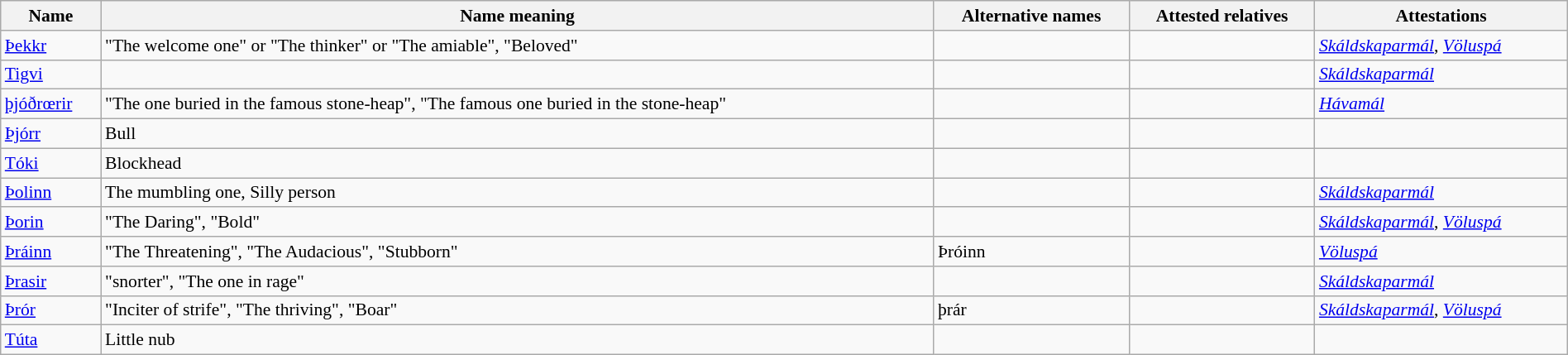<table class="wikitable sortable" style="font-size: 90%; width: 100%">
<tr>
<th>Name</th>
<th>Name meaning</th>
<th>Alternative names</th>
<th>Attested relatives</th>
<th>Attestations</th>
</tr>
<tr>
<td><a href='#'>Þekkr</a></td>
<td>"The welcome one" or "The thinker" or "The amiable", "Beloved"</td>
<td></td>
<td></td>
<td><em><a href='#'>Skáldskaparmál</a></em>, <em><a href='#'>Völuspá</a></em></td>
</tr>
<tr>
<td><a href='#'>Tigvi</a></td>
<td></td>
<td></td>
<td></td>
<td><em><a href='#'>Skáldskaparmál</a></em></td>
</tr>
<tr>
<td><a href='#'>þjóðrœrir</a></td>
<td>"The one buried in the famous stone-heap", "The famous one buried in the stone-heap"</td>
<td></td>
<td></td>
<td><em><a href='#'>Hávamál</a></em></td>
</tr>
<tr>
<td><a href='#'>Þjórr</a></td>
<td>Bull</td>
<td></td>
<td></td>
<td></td>
</tr>
<tr>
<td><a href='#'>Tóki</a></td>
<td>Blockhead</td>
<td></td>
<td></td>
<td></td>
</tr>
<tr>
<td><a href='#'>Þolinn</a></td>
<td>The mumbling one, Silly person</td>
<td></td>
<td></td>
<td><em><a href='#'>Skáldskaparmál</a></em></td>
</tr>
<tr>
<td><a href='#'>Þorin</a></td>
<td>"The Daring", "Bold"</td>
<td></td>
<td></td>
<td><em><a href='#'>Skáldskaparmál</a></em>, <em><a href='#'>Völuspá</a></em></td>
</tr>
<tr>
<td><a href='#'>Þráinn</a></td>
<td>"The Threatening", "The Audacious", "Stubborn"</td>
<td>Þróinn</td>
<td></td>
<td><em><a href='#'>Völuspá</a></em></td>
</tr>
<tr>
<td><a href='#'>Þrasir</a></td>
<td>"snorter", "The one in rage"</td>
<td></td>
<td></td>
<td><em><a href='#'>Skáldskaparmál</a></em></td>
</tr>
<tr>
<td><a href='#'>Þrór</a></td>
<td>"Inciter of strife", "The thriving", "Boar"</td>
<td>þrár</td>
<td></td>
<td><em><a href='#'>Skáldskaparmál</a></em>, <em><a href='#'>Völuspá</a></em></td>
</tr>
<tr>
<td><a href='#'>Túta</a></td>
<td>Little nub</td>
<td></td>
<td></td>
<td></td>
</tr>
</table>
